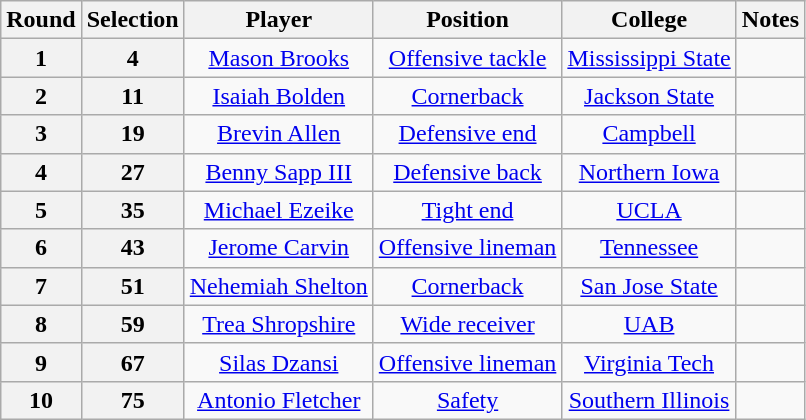<table class="wikitable" style="text-align:center">
<tr>
<th>Round</th>
<th>Selection</th>
<th>Player</th>
<th>Position</th>
<th>College</th>
<th>Notes</th>
</tr>
<tr>
<th>1</th>
<th>4</th>
<td><a href='#'>Mason Brooks</a></td>
<td><a href='#'>Offensive tackle</a></td>
<td><a href='#'>Mississippi State</a></td>
<td></td>
</tr>
<tr>
<th>2</th>
<th>11</th>
<td><a href='#'>Isaiah Bolden</a></td>
<td><a href='#'>Cornerback</a></td>
<td><a href='#'>Jackson State</a></td>
<td></td>
</tr>
<tr>
<th>3</th>
<th>19</th>
<td><a href='#'>Brevin Allen</a></td>
<td><a href='#'>Defensive end</a></td>
<td><a href='#'>Campbell</a></td>
<td></td>
</tr>
<tr>
<th>4</th>
<th>27</th>
<td><a href='#'>Benny Sapp III</a></td>
<td><a href='#'>Defensive back</a></td>
<td><a href='#'>Northern Iowa</a></td>
<td></td>
</tr>
<tr>
<th>5</th>
<th>35</th>
<td><a href='#'>Michael Ezeike</a></td>
<td><a href='#'>Tight end</a></td>
<td><a href='#'>UCLA</a></td>
<td></td>
</tr>
<tr>
<th>6</th>
<th>43</th>
<td><a href='#'>Jerome Carvin</a></td>
<td><a href='#'>Offensive lineman</a></td>
<td><a href='#'>Tennessee</a></td>
<td></td>
</tr>
<tr>
<th>7</th>
<th>51</th>
<td><a href='#'>Nehemiah Shelton</a></td>
<td><a href='#'>Cornerback</a></td>
<td><a href='#'>San Jose State</a></td>
<td></td>
</tr>
<tr>
<th>8</th>
<th>59</th>
<td><a href='#'>Trea Shropshire</a></td>
<td><a href='#'>Wide receiver</a></td>
<td><a href='#'>UAB</a></td>
<td></td>
</tr>
<tr>
<th>9</th>
<th>67</th>
<td><a href='#'>Silas Dzansi</a></td>
<td><a href='#'>Offensive lineman</a></td>
<td><a href='#'>Virginia Tech</a></td>
<td></td>
</tr>
<tr>
<th>10</th>
<th>75</th>
<td><a href='#'>Antonio Fletcher</a></td>
<td><a href='#'>Safety</a></td>
<td><a href='#'>Southern Illinois</a></td>
<td></td>
</tr>
</table>
